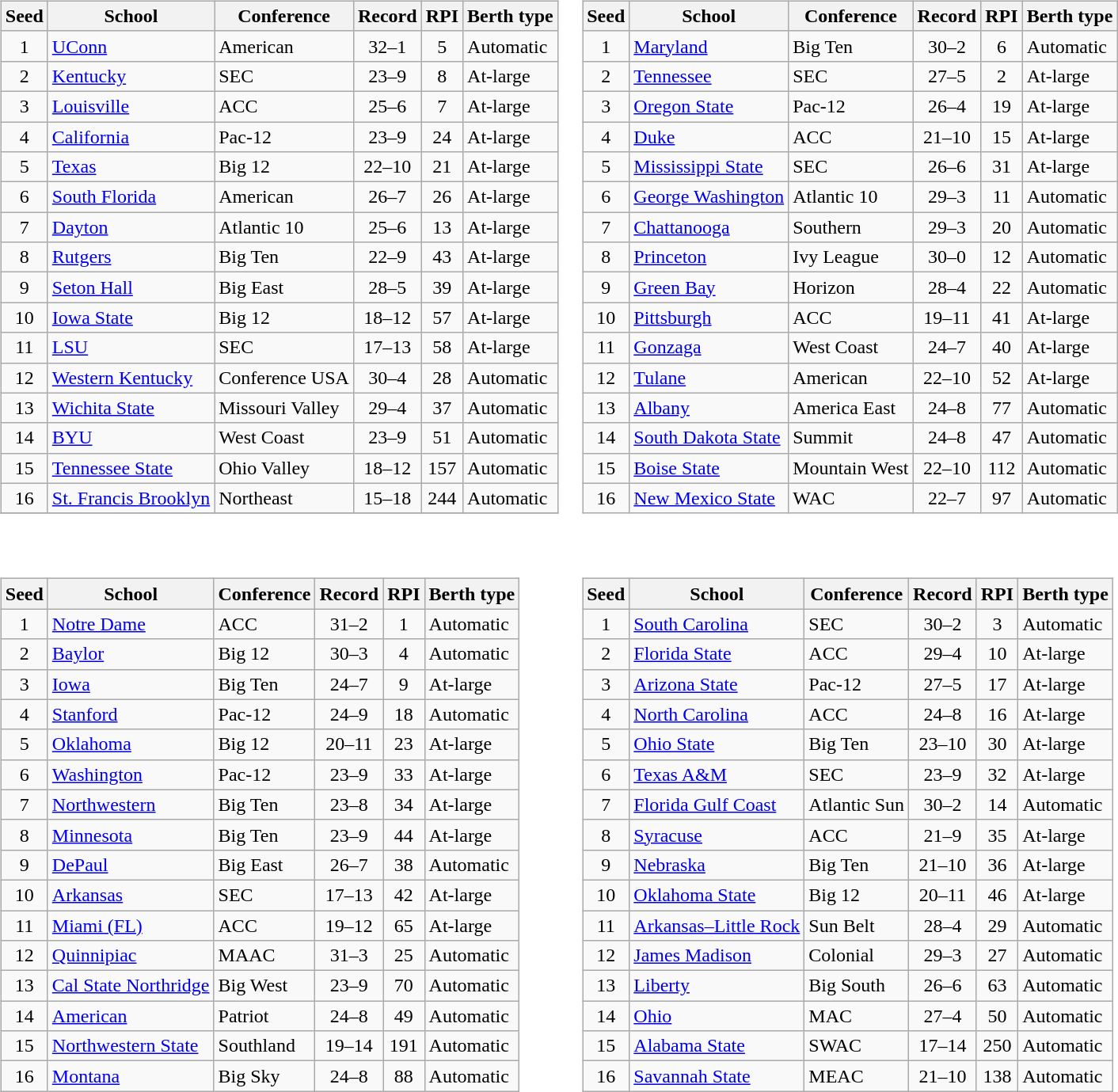<table>
<tr>
<td valign=top><br><table class="wikitable sortable">
<tr>
<th>Seed</th>
<th>School</th>
<th>Conference</th>
<th>Record</th>
<th>RPI</th>
<th>Berth type</th>
</tr>
<tr>
<td align=center>1</td>
<td><a href='#'>UConn</a></td>
<td>American</td>
<td align=center>32–1</td>
<td align=center>5</td>
<td>Automatic</td>
</tr>
<tr>
<td align=center>2</td>
<td><a href='#'>Kentucky</a></td>
<td>SEC</td>
<td align=center>23–9</td>
<td align=center>8</td>
<td>At-large</td>
</tr>
<tr>
<td align=center>3</td>
<td><a href='#'>Louisville</a></td>
<td>ACC</td>
<td align=center>25–6</td>
<td align=center>7</td>
<td>At-large</td>
</tr>
<tr>
<td align=center>4</td>
<td><a href='#'>California</a></td>
<td>Pac-12</td>
<td align=center>23–9</td>
<td align=center>24</td>
<td>At-large</td>
</tr>
<tr>
<td align=center>5</td>
<td><a href='#'>Texas</a></td>
<td>Big 12</td>
<td align=center>22–10</td>
<td align=center>21</td>
<td>At-large</td>
</tr>
<tr>
<td align=center>6</td>
<td><a href='#'>South Florida</a></td>
<td>American</td>
<td align=center>26–7</td>
<td align=center>26</td>
<td>At-large</td>
</tr>
<tr>
<td align=center>7</td>
<td><a href='#'>Dayton</a></td>
<td>Atlantic 10</td>
<td align=center>25–6</td>
<td align=center>13</td>
<td>At-large</td>
</tr>
<tr>
<td align=center>8</td>
<td><a href='#'>Rutgers</a></td>
<td>Big Ten</td>
<td align=center>22–9</td>
<td align=center>43</td>
<td>At-large</td>
</tr>
<tr>
<td align=center>9</td>
<td><a href='#'>Seton Hall</a></td>
<td>Big East</td>
<td align=center>28–5</td>
<td align=center>39</td>
<td>At-large</td>
</tr>
<tr>
<td align=center>10</td>
<td><a href='#'>Iowa State</a></td>
<td>Big 12</td>
<td align=center>18–12</td>
<td align=center>57</td>
<td>At-large</td>
</tr>
<tr>
<td align=center>11</td>
<td><a href='#'>LSU</a></td>
<td>SEC</td>
<td align=center>17–13</td>
<td align=center>58</td>
<td>At-large</td>
</tr>
<tr>
<td align=center>12</td>
<td><a href='#'>Western Kentucky</a></td>
<td>Conference USA</td>
<td align=center>30–4</td>
<td align=center>28</td>
<td>Automatic</td>
</tr>
<tr>
<td align=center>13</td>
<td><a href='#'>Wichita State</a></td>
<td>Missouri Valley</td>
<td align=center>29–4</td>
<td align=center>37</td>
<td>Automatic</td>
</tr>
<tr>
<td align=center>14</td>
<td><a href='#'>BYU</a></td>
<td>West Coast</td>
<td align=center>23–9</td>
<td align=center>51</td>
<td>Automatic</td>
</tr>
<tr>
<td align=center>15</td>
<td><a href='#'>Tennessee State</a></td>
<td>Ohio Valley</td>
<td align=center>18–12</td>
<td align=center>157</td>
<td>Automatic</td>
</tr>
<tr>
<td align=center>16</td>
<td><a href='#'>St. Francis Brooklyn</a></td>
<td>Northeast</td>
<td align=center>15–18</td>
<td align=center>244</td>
<td>Automatic</td>
</tr>
<tr>
</tr>
</table>
</td>
<td valign=top><br><table class="wikitable sortable">
<tr>
<th>Seed</th>
<th>School</th>
<th>Conference</th>
<th>Record</th>
<th>RPI</th>
<th>Berth type</th>
</tr>
<tr>
<td align=center>1</td>
<td><a href='#'>Maryland</a></td>
<td>Big Ten</td>
<td align=center>30–2</td>
<td align=center>6</td>
<td>Automatic</td>
</tr>
<tr>
<td align=center>2</td>
<td><a href='#'>Tennessee</a></td>
<td>SEC</td>
<td align=center>27–5</td>
<td align=center>2</td>
<td>At-large</td>
</tr>
<tr>
<td align=center>3</td>
<td><a href='#'>Oregon State</a></td>
<td>Pac-12</td>
<td align=center>26–4</td>
<td align=center>19</td>
<td>At-large</td>
</tr>
<tr>
<td align=center>4</td>
<td><a href='#'>Duke</a></td>
<td>ACC</td>
<td align=center>21–10</td>
<td align=center>15</td>
<td>At-large</td>
</tr>
<tr>
<td align=center>5</td>
<td><a href='#'>Mississippi State</a></td>
<td>SEC</td>
<td align=center>26–6</td>
<td align=center>31</td>
<td>At-large</td>
</tr>
<tr>
<td align=center>6</td>
<td><a href='#'>George Washington</a></td>
<td>Atlantic 10</td>
<td align=center>29–3</td>
<td align=center>11</td>
<td>Automatic</td>
</tr>
<tr>
<td align=center>7</td>
<td><a href='#'>Chattanooga</a></td>
<td>Southern</td>
<td align=center>29–3</td>
<td align=center>20</td>
<td>Automatic</td>
</tr>
<tr>
<td align=center>8</td>
<td><a href='#'>Princeton</a></td>
<td>Ivy League</td>
<td align=center>30–0</td>
<td align=center>12</td>
<td>Automatic</td>
</tr>
<tr>
<td align=center>9</td>
<td><a href='#'>Green Bay</a></td>
<td>Horizon</td>
<td align=center>28–4</td>
<td align=center>22</td>
<td>Automatic</td>
</tr>
<tr>
<td align=center>10</td>
<td><a href='#'>Pittsburgh</a></td>
<td>ACC</td>
<td align=center>19–11</td>
<td align=center>41</td>
<td>At-large</td>
</tr>
<tr>
<td align=center>11</td>
<td><a href='#'>Gonzaga</a></td>
<td>West Coast</td>
<td align=center>24–7</td>
<td align=center>40</td>
<td>At-large</td>
</tr>
<tr>
<td align=center>12</td>
<td><a href='#'>Tulane</a></td>
<td>American</td>
<td align=center>22–10</td>
<td align=center>52</td>
<td>At-large</td>
</tr>
<tr>
<td align=center>13</td>
<td><a href='#'>Albany</a></td>
<td>America East</td>
<td align=center>24–8</td>
<td align=center>77</td>
<td>Automatic</td>
</tr>
<tr>
<td align=center>14</td>
<td><a href='#'>South Dakota State</a></td>
<td>Summit</td>
<td align=center>24–8</td>
<td align=center>47</td>
<td>Automatic</td>
</tr>
<tr>
<td align=center>15</td>
<td><a href='#'>Boise State</a></td>
<td>Mountain West</td>
<td align=center>22–10</td>
<td align=center>112</td>
<td>Automatic</td>
</tr>
<tr>
<td align=center>16</td>
<td><a href='#'>New Mexico State</a></td>
<td>WAC</td>
<td align=center>22–7</td>
<td align=center>97</td>
<td>Automatic</td>
</tr>
</table>
</td>
</tr>
<tr>
<td valign=top><br><table class="wikitable sortable">
<tr>
<th>Seed</th>
<th>School</th>
<th>Conference</th>
<th>Record</th>
<th>RPI</th>
<th>Berth type</th>
</tr>
<tr>
<td align=center>1</td>
<td><a href='#'>Notre Dame</a></td>
<td>ACC</td>
<td align=center>31–2</td>
<td align=center>1</td>
<td>Automatic</td>
</tr>
<tr>
<td align=center>2</td>
<td><a href='#'>Baylor</a></td>
<td>Big 12</td>
<td align=center>30–3</td>
<td align=center>4</td>
<td>Automatic</td>
</tr>
<tr>
<td align=center>3</td>
<td><a href='#'>Iowa</a></td>
<td>Big Ten</td>
<td align=center>24–7</td>
<td align=center>9</td>
<td>At-large</td>
</tr>
<tr>
<td align=center>4</td>
<td><a href='#'>Stanford</a></td>
<td>Pac-12</td>
<td align=center>24–9</td>
<td align=center>18</td>
<td>Automatic</td>
</tr>
<tr>
<td align=center>5</td>
<td><a href='#'>Oklahoma</a></td>
<td>Big 12</td>
<td align=center>20–11</td>
<td align=center>23</td>
<td>At-large</td>
</tr>
<tr>
<td align=center>6</td>
<td><a href='#'>Washington</a></td>
<td>Pac-12</td>
<td align=center>23–9</td>
<td align=center>33</td>
<td>At-large</td>
</tr>
<tr>
<td align=center>7</td>
<td><a href='#'>Northwestern</a></td>
<td>Big Ten</td>
<td align=center>23–8</td>
<td align=center>34</td>
<td>At-large</td>
</tr>
<tr>
<td align=center>8</td>
<td><a href='#'>Minnesota</a></td>
<td>Big Ten</td>
<td align=center>23–9</td>
<td align=center>44</td>
<td>At-large</td>
</tr>
<tr>
<td align=center>9</td>
<td><a href='#'>DePaul</a></td>
<td>Big East</td>
<td align=center>26–7</td>
<td align=center>38</td>
<td>Automatic</td>
</tr>
<tr>
<td align=center>10</td>
<td><a href='#'>Arkansas</a></td>
<td>SEC</td>
<td align=center>17–13</td>
<td align=center>42</td>
<td>At-large</td>
</tr>
<tr>
<td align=center>11</td>
<td><a href='#'>Miami (FL)</a></td>
<td>ACC</td>
<td align=center>19–12</td>
<td align=center>65</td>
<td>At-large</td>
</tr>
<tr>
<td align=center>12</td>
<td><a href='#'>Quinnipiac</a></td>
<td>MAAC</td>
<td align=center>31–3</td>
<td align=center>25</td>
<td>Automatic</td>
</tr>
<tr>
<td align=center>13</td>
<td><a href='#'>Cal State Northridge</a></td>
<td>Big West</td>
<td align=center>23–9</td>
<td align=center>70</td>
<td>Automatic</td>
</tr>
<tr>
<td align=center>14</td>
<td><a href='#'>American</a></td>
<td>Patriot</td>
<td align=center>24–8</td>
<td align=center>49</td>
<td>Automatic</td>
</tr>
<tr>
<td align=center>15</td>
<td><a href='#'>Northwestern State</a></td>
<td>Southland</td>
<td align=center>19–14</td>
<td align=center>191</td>
<td>Automatic</td>
</tr>
<tr>
<td align=center>16</td>
<td><a href='#'>Montana</a></td>
<td>Big Sky</td>
<td align=center>24–8</td>
<td align=center>88</td>
<td>Automatic</td>
</tr>
</table>
</td>
<td valign=top><br><table class="wikitable sortable">
<tr>
<th>Seed</th>
<th>School</th>
<th>Conference</th>
<th>Record</th>
<th>RPI</th>
<th>Berth type</th>
</tr>
<tr>
<td align=center>1</td>
<td><a href='#'>South Carolina</a></td>
<td>SEC</td>
<td align=center>30–2</td>
<td align=center>3</td>
<td>Automatic</td>
</tr>
<tr>
<td align=center>2</td>
<td><a href='#'>Florida State</a></td>
<td>ACC</td>
<td align=center>29–4</td>
<td align=center>10</td>
<td>At-large</td>
</tr>
<tr>
<td align=center>3</td>
<td><a href='#'>Arizona State</a></td>
<td>Pac-12</td>
<td align=center>27–5</td>
<td align=center>17</td>
<td>At-large</td>
</tr>
<tr>
<td align=center>4</td>
<td><a href='#'>North Carolina</a></td>
<td>ACC</td>
<td align=center>24–8</td>
<td align=center>16</td>
<td>At-large</td>
</tr>
<tr>
<td align=center>5</td>
<td><a href='#'>Ohio State</a></td>
<td>Big Ten</td>
<td align=center>23–10</td>
<td align=center>30</td>
<td>At-large</td>
</tr>
<tr>
<td align=center>6</td>
<td><a href='#'>Texas A&M</a></td>
<td>SEC</td>
<td align=center>23–9</td>
<td align=center>32</td>
<td>At-large</td>
</tr>
<tr>
<td align=center>7</td>
<td><a href='#'>Florida Gulf Coast</a></td>
<td>Atlantic Sun</td>
<td align=center>30–2</td>
<td align=center>14</td>
<td>Automatic</td>
</tr>
<tr>
<td align=center>8</td>
<td><a href='#'>Syracuse</a></td>
<td>ACC</td>
<td align=center>21–9</td>
<td align=center>35</td>
<td>At-large</td>
</tr>
<tr>
<td align=center>9</td>
<td><a href='#'>Nebraska</a></td>
<td>Big Ten</td>
<td align=center>21–10</td>
<td align=center>36</td>
<td>At-large</td>
</tr>
<tr>
<td align=center>10</td>
<td><a href='#'>Oklahoma State</a></td>
<td>Big 12</td>
<td align=center>20–11</td>
<td align=center>46</td>
<td>At-large</td>
</tr>
<tr>
<td align=center>11</td>
<td><a href='#'>Arkansas–Little Rock</a></td>
<td>Sun Belt</td>
<td align=center>28–4</td>
<td align=center>29</td>
<td>Automatic</td>
</tr>
<tr>
<td align=center>12</td>
<td><a href='#'>James Madison</a></td>
<td>Colonial</td>
<td align=center>29–3</td>
<td align=center>27</td>
<td>Automatic</td>
</tr>
<tr>
<td align=center>13</td>
<td><a href='#'>Liberty</a></td>
<td>Big South</td>
<td align=center>26–6</td>
<td align=center>63</td>
<td>Automatic</td>
</tr>
<tr>
<td align=center>14</td>
<td><a href='#'>Ohio</a></td>
<td>MAC</td>
<td align=center>27–4</td>
<td align=center>50</td>
<td>Automatic</td>
</tr>
<tr>
<td align=center>15</td>
<td><a href='#'>Alabama State</a></td>
<td>SWAC</td>
<td align=center>17–14</td>
<td align=center>250</td>
<td>Automatic</td>
</tr>
<tr>
<td align=center>16</td>
<td><a href='#'>Savannah State</a></td>
<td>MEAC</td>
<td align=center>21–10</td>
<td align=center>138</td>
<td>Automatic</td>
</tr>
</table>
</td>
</tr>
</table>
